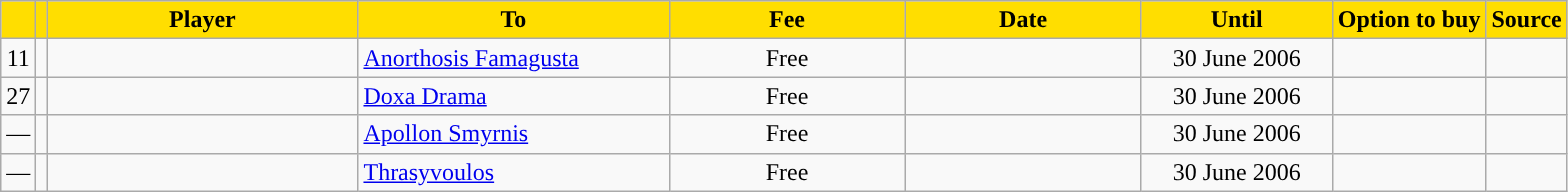<table class="wikitable sortable">
<tr>
<th style="background:#FFDE00"></th>
<th style="background:#FFDE00"></th>
<th width=200 style="background:#FFDE00">Player</th>
<th width=200 style="background:#FFDE00">To</th>
<th width=150 style="background:#FFDE00">Fee</th>
<th width=150 style="background:#FFDE00">Date</th>
<th width=120 style="background:#FFDE00">Until</th>
<th style="background:#FFDE00">Option to buy</th>
<th style="background:#FFDE00">Source</th>
</tr>
<tr>
<td align=center>11</td>
<td align=center></td>
<td></td>
<td> <a href='#'>Anorthosis Famagusta</a></td>
<td align=center>Free</td>
<td align=center></td>
<td align=center>30 June 2006</td>
<td align=center></td>
<td align=center></td>
</tr>
<tr>
<td align=center>27</td>
<td align=center></td>
<td></td>
<td> <a href='#'>Doxa Drama</a></td>
<td align=center>Free</td>
<td align=center></td>
<td align=center>30 June 2006</td>
<td align=center></td>
<td align=center></td>
</tr>
<tr>
<td align=center>—</td>
<td align=center></td>
<td></td>
<td> <a href='#'>Apollon Smyrnis</a></td>
<td align=center>Free</td>
<td align=center></td>
<td align=center>30 June 2006</td>
<td align=center></td>
<td align=center></td>
</tr>
<tr>
<td align=center>—</td>
<td align=center></td>
<td></td>
<td> <a href='#'>Thrasyvoulos</a></td>
<td align=center>Free</td>
<td align=center></td>
<td align=center>30 June 2006</td>
<td align=center></td>
<td align=center></td>
</tr>
</table>
